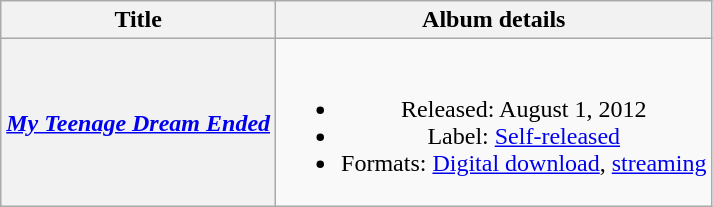<table class="wikitable plainrowheaders" style="text-align:center;">
<tr>
<th scope="col">Title</th>
<th scope="col">Album details</th>
</tr>
<tr>
<th scope="row"><em><a href='#'>My Teenage Dream Ended</a></em></th>
<td><br><ul><li>Released: August 1, 2012</li><li>Label: <a href='#'>Self-released</a></li><li>Formats: <a href='#'>Digital download</a>, <a href='#'>streaming</a></li></ul></td>
</tr>
</table>
